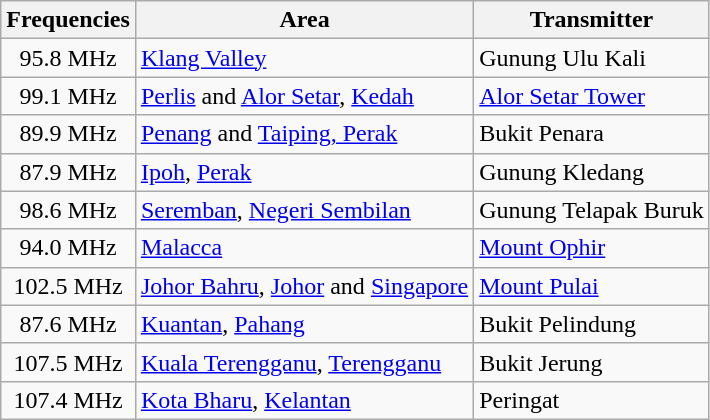<table class="wikitable">
<tr>
<th>Frequencies</th>
<th>Area</th>
<th>Transmitter</th>
</tr>
<tr>
<td style="text-align:center;">95.8 MHz</td>
<td><a href='#'>Klang Valley</a></td>
<td>Gunung Ulu Kali</td>
</tr>
<tr>
<td style="text-align:center;">99.1 MHz</td>
<td><a href='#'>Perlis</a> and <a href='#'>Alor Setar</a>, <a href='#'>Kedah</a></td>
<td><a href='#'>Alor Setar Tower</a></td>
</tr>
<tr>
<td style="text-align:center;">89.9 MHz</td>
<td><a href='#'>Penang</a> and <a href='#'>Taiping, Perak</a></td>
<td>Bukit Penara</td>
</tr>
<tr>
<td style="text-align:center;">87.9 MHz</td>
<td><a href='#'>Ipoh</a>, <a href='#'>Perak</a></td>
<td>Gunung Kledang</td>
</tr>
<tr>
<td style="text-align:center;">98.6 MHz</td>
<td><a href='#'>Seremban</a>, <a href='#'>Negeri Sembilan</a></td>
<td>Gunung Telapak Buruk</td>
</tr>
<tr>
<td style="text-align:center;">94.0 MHz</td>
<td><a href='#'>Malacca</a></td>
<td><a href='#'>Mount Ophir</a></td>
</tr>
<tr>
<td style="text-align:center;">102.5 MHz</td>
<td><a href='#'>Johor Bahru</a>, <a href='#'>Johor</a> and <a href='#'>Singapore</a></td>
<td><a href='#'>Mount Pulai</a></td>
</tr>
<tr>
<td style="text-align:center;">87.6 MHz</td>
<td><a href='#'>Kuantan</a>, <a href='#'>Pahang</a></td>
<td>Bukit Pelindung</td>
</tr>
<tr>
<td style="text-align:center;">107.5 MHz</td>
<td><a href='#'>Kuala Terengganu</a>, <a href='#'>Terengganu</a></td>
<td>Bukit Jerung</td>
</tr>
<tr>
<td style="text-align:center;">107.4 MHz</td>
<td><a href='#'>Kota Bharu</a>, <a href='#'>Kelantan</a></td>
<td>Peringat</td>
</tr>
</table>
